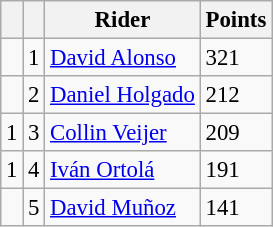<table class="wikitable" style="font-size: 95%;">
<tr>
<th></th>
<th></th>
<th>Rider</th>
<th>Points</th>
</tr>
<tr>
<td></td>
<td align=center>1</td>
<td> <a href='#'>David Alonso</a></td>
<td align=left>321</td>
</tr>
<tr>
<td></td>
<td align=center>2</td>
<td> <a href='#'>Daniel Holgado</a></td>
<td align=left>212</td>
</tr>
<tr>
<td> 1</td>
<td align=center>3</td>
<td> <a href='#'>Collin Veijer</a></td>
<td align=left>209</td>
</tr>
<tr>
<td> 1</td>
<td align=center>4</td>
<td> <a href='#'>Iván Ortolá</a></td>
<td align=left>191</td>
</tr>
<tr>
<td></td>
<td align=center>5</td>
<td> <a href='#'>David Muñoz</a></td>
<td align=left>141</td>
</tr>
</table>
